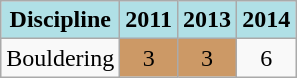<table class="wikitable" style="text-align: center">
<tr>
<th style="background: #b0e0e6">Discipline</th>
<th style="background: #b0e0e6">2011</th>
<th style="background: #b0e0e6">2013</th>
<th style="background: #b0e0e6">2014</th>
</tr>
<tr>
<td align="left">Bouldering</td>
<td style="background: #cc9966">3</td>
<td style="background: #cc9966">3</td>
<td>6</td>
</tr>
</table>
